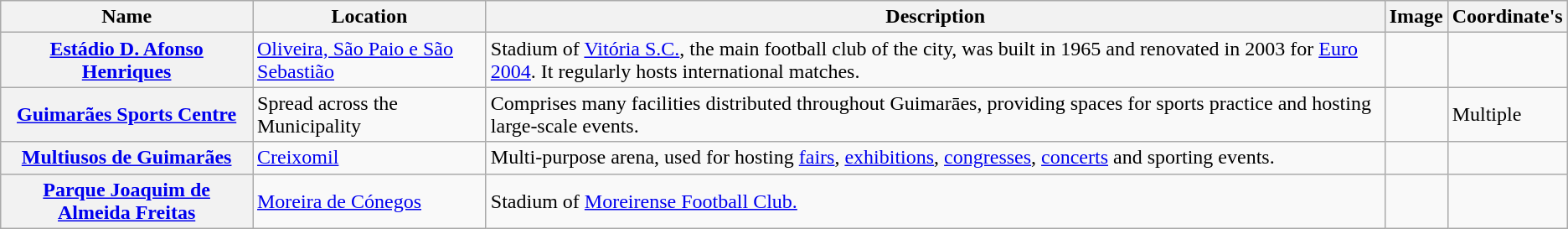<table class="wikitable sortable">
<tr>
<th scope=col>Name</th>
<th scope=col>Location</th>
<th scope=col class=unsortable>Description</th>
<th scope=col class=unsortable>Image</th>
<th scope=col>Coordinate's</th>
</tr>
<tr>
<th scope=row><a href='#'>Estádio D. Afonso Henriques</a></th>
<td><a href='#'>Oliveira, São Paio e São Sebastião</a></td>
<td>Stadium of <a href='#'>Vitória S.C.</a>, the main football club of the city, was built in 1965 and renovated in 2003 for <a href='#'>Euro 2004</a>. It regularly hosts international matches.</td>
<td></td>
<td></td>
</tr>
<tr>
<th scope=row><a href='#'>Guimarães Sports Centre</a></th>
<td>Spread across the Municipality</td>
<td>Comprises many facilities distributed throughout Guimarāes, providing spaces for sports practice and hosting large-scale events.</td>
<td></td>
<td>Multiple</td>
</tr>
<tr>
<th scope=row><a href='#'>Multiusos de Guimarães</a></th>
<td><a href='#'>Creixomil</a></td>
<td>Multi-purpose arena, used for hosting <a href='#'>fairs</a>, <a href='#'>exhibitions</a>, <a href='#'>congresses</a>, <a href='#'>concerts</a> and sporting events.</td>
<td></td>
<td></td>
</tr>
<tr>
<th scope=row><a href='#'>Parque Joaquim de Almeida Freitas</a></th>
<td><a href='#'>Moreira de Cónegos</a></td>
<td>Stadium of <a href='#'>Moreirense Football Club.</a></td>
<td></td>
<td></td>
</tr>
</table>
